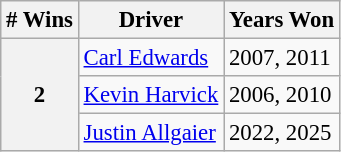<table class="wikitable" style="font-size: 95%;">
<tr>
<th># Wins</th>
<th>Driver</th>
<th>Years Won</th>
</tr>
<tr>
<th rowspan="3">2</th>
<td><a href='#'>Carl Edwards</a></td>
<td>2007, 2011</td>
</tr>
<tr>
<td><a href='#'>Kevin Harvick</a></td>
<td>2006, 2010</td>
</tr>
<tr>
<td><a href='#'>Justin Allgaier</a></td>
<td>2022, 2025</td>
</tr>
</table>
